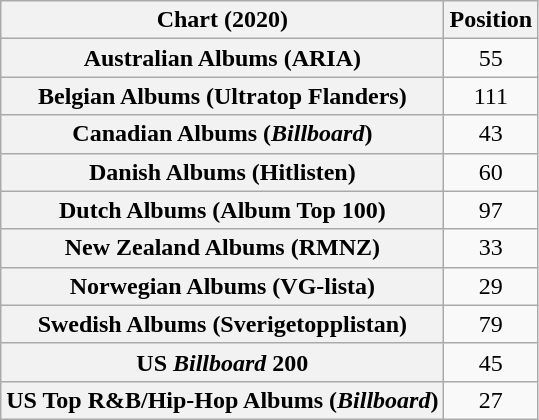<table class="wikitable sortable plainrowheaders" style="text-align:center">
<tr>
<th scope="col">Chart (2020)</th>
<th scope="col">Position</th>
</tr>
<tr>
<th scope="row">Australian Albums (ARIA)</th>
<td>55</td>
</tr>
<tr>
<th scope="row">Belgian Albums (Ultratop Flanders)</th>
<td>111</td>
</tr>
<tr>
<th scope="row">Canadian Albums (<em>Billboard</em>)</th>
<td>43</td>
</tr>
<tr>
<th scope="row">Danish Albums (Hitlisten)</th>
<td>60</td>
</tr>
<tr>
<th scope="row">Dutch Albums (Album Top 100)</th>
<td>97</td>
</tr>
<tr>
<th scope="row">New Zealand Albums (RMNZ)</th>
<td>33</td>
</tr>
<tr>
<th scope="row">Norwegian Albums (VG-lista)</th>
<td>29</td>
</tr>
<tr>
<th scope="row">Swedish Albums (Sverigetopplistan)</th>
<td>79</td>
</tr>
<tr>
<th scope="row">US <em>Billboard</em> 200</th>
<td>45</td>
</tr>
<tr>
<th scope="row">US Top R&B/Hip-Hop Albums (<em>Billboard</em>)</th>
<td>27</td>
</tr>
</table>
